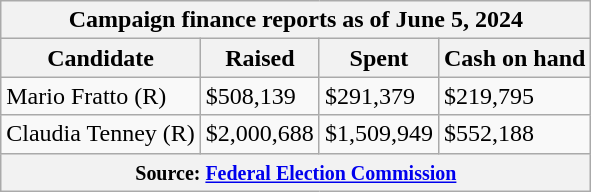<table class="wikitable sortable">
<tr>
<th colspan=4>Campaign finance reports as of June 5, 2024</th>
</tr>
<tr style="text-align:center;">
<th>Candidate</th>
<th>Raised</th>
<th>Spent</th>
<th>Cash on hand</th>
</tr>
<tr>
<td>Mario Fratto (R)</td>
<td>$508,139</td>
<td>$291,379</td>
<td>$219,795</td>
</tr>
<tr>
<td>Claudia Tenney (R)</td>
<td>$2,000,688</td>
<td>$1,509,949</td>
<td>$552,188</td>
</tr>
<tr>
<th colspan="4"><small>Source: <a href='#'>Federal Election Commission</a></small></th>
</tr>
</table>
